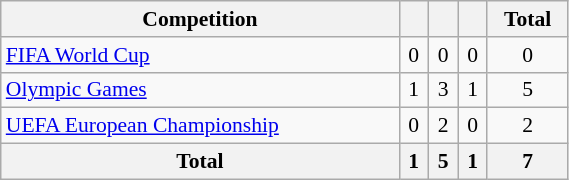<table class="wikitable" style="width:30%; font-size:90%; text-align:center;">
<tr>
<th>Competition</th>
<th></th>
<th></th>
<th></th>
<th>Total</th>
</tr>
<tr>
<td align=left><a href='#'>FIFA World Cup</a></td>
<td>0</td>
<td>0</td>
<td>0</td>
<td>0</td>
</tr>
<tr>
<td align="left"><a href='#'>Olympic Games</a></td>
<td>1</td>
<td>3</td>
<td>1</td>
<td>5</td>
</tr>
<tr>
<td align="left"><a href='#'>UEFA European Championship</a></td>
<td>0</td>
<td>2</td>
<td>0</td>
<td>2</td>
</tr>
<tr>
<th>Total</th>
<th>1</th>
<th>5</th>
<th>1</th>
<th>7</th>
</tr>
</table>
